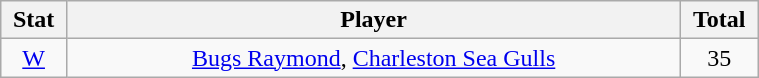<table class="wikitable" width="40%" style="text-align:center;">
<tr>
<th width="5%">Stat</th>
<th width="60%">Player</th>
<th width="5%">Total</th>
</tr>
<tr>
<td><a href='#'>W</a></td>
<td><a href='#'>Bugs Raymond</a>, <a href='#'>Charleston Sea Gulls</a></td>
<td>35</td>
</tr>
</table>
